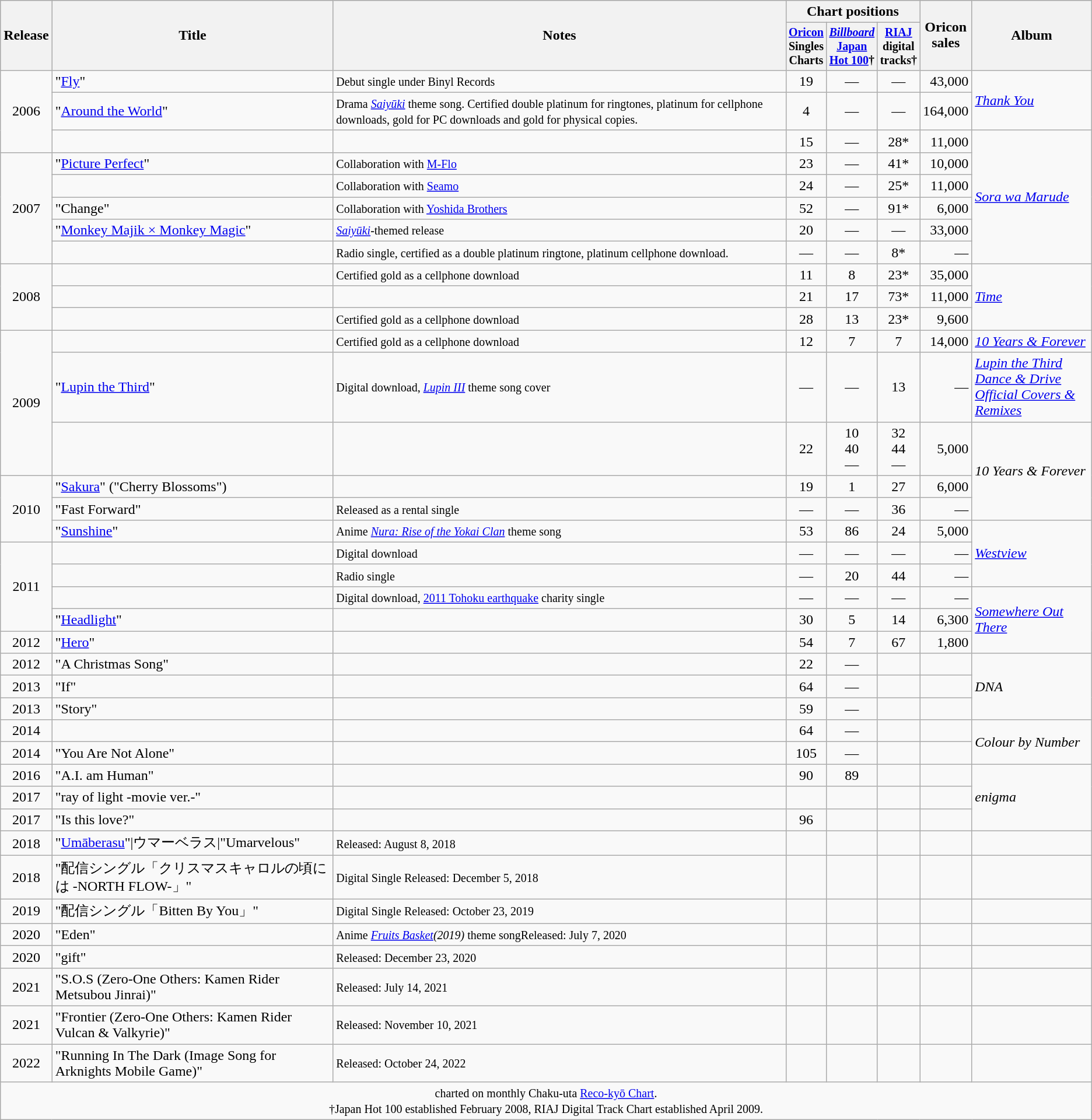<table class="wikitable" style="text-align:center">
<tr bgcolor="#CCCCCC">
<th rowspan="2">Release</th>
<th rowspan="2">Title</th>
<th rowspan="2">Notes</th>
<th colspan="3">Chart positions</th>
<th rowspan="2">Oricon<br>sales<br></th>
<th rowspan="2">Album</th>
</tr>
<tr style="font-size:smaller;">
<th width="35"><a href='#'>Oricon</a> Singles Charts<br></th>
<th width="35"><em><a href='#'>Billboard</a></em> <a href='#'>Japan Hot 100</a>†<br></th>
<th width="35"><a href='#'>RIAJ</a> digital tracks†<br></th>
</tr>
<tr>
<td rowspan="3">2006</td>
<td align="left">"<a href='#'>Fly</a>"</td>
<td align="left"><small>Debut single under Binyl Records</small></td>
<td>19</td>
<td>—</td>
<td>—</td>
<td align="right">43,000</td>
<td align="left" rowspan="2"><em><a href='#'>Thank You</a></em></td>
</tr>
<tr>
<td align="left">"<a href='#'>Around the World</a>"</td>
<td align="left"><small>Drama <em><a href='#'>Saiyūki</a></em> theme song. Certified double platinum for ringtones, platinum for cellphone downloads, gold for PC downloads and gold for physical copies.</small></td>
<td>4</td>
<td>—</td>
<td>—</td>
<td align="right">164,000</td>
</tr>
<tr>
<td align="left"></td>
<td align="left"></td>
<td>15</td>
<td>—</td>
<td>28*</td>
<td align="right">11,000</td>
<td align="left" rowspan="6"><em><a href='#'>Sora wa Marude</a></em></td>
</tr>
<tr>
<td rowspan="5">2007</td>
<td align="left">"<a href='#'>Picture Perfect</a>"</td>
<td align="left"><small>Collaboration with <a href='#'>M-Flo</a></small></td>
<td>23</td>
<td>—</td>
<td>41*</td>
<td align="right">10,000</td>
</tr>
<tr>
<td align="left"></td>
<td align="left"><small>Collaboration with <a href='#'>Seamo</a></small></td>
<td>24</td>
<td>—</td>
<td>25*</td>
<td align="right">11,000</td>
</tr>
<tr>
<td align="left">"Change"</td>
<td align="left"><small>Collaboration with <a href='#'>Yoshida Brothers</a></small></td>
<td>52</td>
<td>—</td>
<td>91*</td>
<td align="right">6,000</td>
</tr>
<tr>
<td align="left">"<a href='#'>Monkey Majik × Monkey Magic</a>"</td>
<td align="left"><small><em><a href='#'>Saiyūki</a></em>-themed release</small></td>
<td>20</td>
<td>—</td>
<td>—</td>
<td align="right">33,000</td>
</tr>
<tr>
<td align="left"></td>
<td align="left"><small>Radio single, certified as a double platinum ringtone, platinum cellphone download.</small></td>
<td>—</td>
<td>—</td>
<td>8*</td>
<td align="right">—</td>
</tr>
<tr>
<td rowspan="3">2008</td>
<td align="left"></td>
<td align="left"><small>Certified gold as a cellphone download</small></td>
<td>11</td>
<td>8</td>
<td>23*</td>
<td align="right">35,000</td>
<td align="left" rowspan="3"><em><a href='#'>Time</a></em></td>
</tr>
<tr>
<td align="left"></td>
<td align="left"><small></small></td>
<td>21</td>
<td>17</td>
<td>73*</td>
<td align="right">11,000</td>
</tr>
<tr>
<td align="left"></td>
<td align="left"><small>Certified gold as a cellphone download</small></td>
<td>28</td>
<td>13</td>
<td>23*</td>
<td align="right">9,600</td>
</tr>
<tr>
<td rowspan="3">2009</td>
<td align="left"></td>
<td align="left"><small>Certified gold as a cellphone download</small></td>
<td>12</td>
<td>7</td>
<td>7</td>
<td align="right">14,000</td>
<td align="left" rowspan="1"><em><a href='#'>10 Years & Forever</a></em></td>
</tr>
<tr>
<td align="left">"<a href='#'>Lupin the Third</a>"</td>
<td align="left"><small>Digital download, <em><a href='#'>Lupin III</a></em> theme song cover</small></td>
<td>—</td>
<td>—</td>
<td>13</td>
<td align="right">—</td>
<td align="left" rowspan="1"><em><a href='#'>Lupin the Third<br>Dance & Drive<br>Official Covers & Remixes</a></em></td>
</tr>
<tr>
<td align="left"></td>
<td align="left"><small></small></td>
<td>22</td>
<td>10<br>40<br>—</td>
<td>32<br>44<br>—</td>
<td align="right">5,000</td>
<td align="left" rowspan="3"><em>10 Years & Forever</em></td>
</tr>
<tr>
<td rowspan="3">2010</td>
<td align="left">"<a href='#'>Sakura</a>" ("Cherry Blossoms")</td>
<td align="left"><small></small></td>
<td>19</td>
<td>1</td>
<td>27</td>
<td align="right">6,000</td>
</tr>
<tr>
<td align="left">"Fast Forward"</td>
<td align="left"><small>Released as a rental single</small></td>
<td>—</td>
<td>—</td>
<td>36</td>
<td align="right">—</td>
</tr>
<tr>
<td align="left">"<a href='#'>Sunshine</a>"</td>
<td align="left"><small>Anime <em><a href='#'>Nura: Rise of the Yokai Clan</a></em> theme song</small></td>
<td>53</td>
<td>86</td>
<td>24</td>
<td align="right">5,000</td>
<td align="left" rowspan="3"><em><a href='#'>Westview</a></em></td>
</tr>
<tr>
<td rowspan="4">2011</td>
<td align="left"></td>
<td align="left"><small>Digital download</small></td>
<td>—</td>
<td>—</td>
<td>—</td>
<td align="right">—</td>
</tr>
<tr>
<td align="left"></td>
<td align="left"><small>Radio single</small></td>
<td>—</td>
<td>20</td>
<td>44</td>
<td align="right">—</td>
</tr>
<tr>
<td align="left"></td>
<td align="left"><small>Digital download, <a href='#'>2011 Tohoku earthquake</a> charity single</small></td>
<td>—</td>
<td>—</td>
<td>—</td>
<td align="right">—</td>
<td align="left" rowspan="3"><em><a href='#'>Somewhere Out There</a></em></td>
</tr>
<tr>
<td align="left">"<a href='#'>Headlight</a>"</td>
<td align="left"></td>
<td>30</td>
<td>5</td>
<td>14</td>
<td align="right">6,300</td>
</tr>
<tr>
<td rowspan="1">2012</td>
<td align="left">"<a href='#'>Hero</a>"</td>
<td align="left"></td>
<td>54</td>
<td>7</td>
<td>67</td>
<td align="right">1,800</td>
</tr>
<tr>
<td rowspan="1">2012</td>
<td align="left">"A Christmas Song"</td>
<td align="left"></td>
<td>22</td>
<td>—</td>
<td></td>
<td align="right"></td>
<td align="left" rowspan="3"><em>DNA</em></td>
</tr>
<tr>
<td rowspan="1">2013</td>
<td align="left">"If"</td>
<td align="left"></td>
<td>64</td>
<td>—</td>
<td></td>
<td align="right"></td>
</tr>
<tr>
<td rowspan="1">2013</td>
<td align="left">"Story"</td>
<td align="left"></td>
<td>59</td>
<td>—</td>
<td></td>
<td align="right"></td>
</tr>
<tr>
<td rowspan="1">2014</td>
<td align="left"></td>
<td align="left"></td>
<td>64</td>
<td>—</td>
<td></td>
<td align="right"></td>
<td align="left" rowspan="2"><em>Colour by Number</em></td>
</tr>
<tr>
<td rowspan="1">2014</td>
<td align="left">"You Are Not Alone"</td>
<td align="left"></td>
<td>105</td>
<td>—</td>
<td></td>
<td align="right"></td>
</tr>
<tr>
<td rowspan="1">2016</td>
<td align="left">"A.I. am Human"</td>
<td align="left"></td>
<td>90</td>
<td>89</td>
<td></td>
<td align="right"></td>
<td align="left" rowspan="3"><em>enigma</em></td>
</tr>
<tr>
<td rowspan="1">2017</td>
<td align="left">"ray of light -movie ver.-"</td>
<td align="left"></td>
<td></td>
<td></td>
<td></td>
<td align="right"></td>
</tr>
<tr>
<td rowspan="1">2017</td>
<td align="left">"Is this love?"</td>
<td align="left"></td>
<td>96</td>
<td></td>
<td></td>
<td align="right"></td>
</tr>
<tr>
<td rowspan="1">2018</td>
<td align="left">"<a href='#'>Umāberasu</a>"|ウマーベラス|"Umarvelous"</td>
<td align="left"><small>Released: August 8, 2018</small></td>
<td></td>
<td></td>
<td align="right"></td>
<td></td>
<td></td>
</tr>
<tr>
<td rowspan="1">2018</td>
<td align="left">"配信シングル「クリスマスキャロルの頃には -NORTH FLOW-」"</td>
<td align="left"><small>Digital Single Released: December 5, 2018</small></td>
<td></td>
<td></td>
<td align="right"></td>
<td></td>
<td></td>
</tr>
<tr>
<td rowspan="1">2019</td>
<td align="left">"配信シングル「Bitten By You」"</td>
<td align="left"><small>Digital Single Released: October 23, 2019</small></td>
<td></td>
<td></td>
<td align="right"></td>
<td></td>
<td></td>
</tr>
<tr>
<td rowspan="1">2020</td>
<td align="left">"Eden"</td>
<td align="left"><small>Anime <em><a href='#'>Fruits Basket</a>(2019)</em> theme song</small><small>Released: July 7, 2020</small></td>
<td></td>
<td></td>
<td align="right"></td>
<td></td>
<td></td>
</tr>
<tr>
<td rowspan="1">2020</td>
<td align="left">"gift"</td>
<td align="left"><small>Released: December 23, 2020</small></td>
<td></td>
<td></td>
<td></td>
<td></td>
<td></td>
</tr>
<tr>
<td rowspan="1">2021</td>
<td align="left">"S.O.S (Zero-One Others: Kamen Rider Metsubou Jinrai)"</td>
<td align="left"><small>Released: July 14, 2021</small></td>
<td></td>
<td></td>
<td align="right"></td>
<td></td>
<td></td>
</tr>
<tr>
<td rowspan="1">2021</td>
<td align="left">"Frontier (Zero-One Others: Kamen Rider Vulcan & Valkyrie)"</td>
<td align="left"><small>Released: November 10, 2021</small></td>
<td></td>
<td></td>
<td align="right"></td>
<td></td>
<td></td>
</tr>
<tr>
<td rowspan="1">2022</td>
<td align="left">"Running In The Dark (Image Song for Arknights Mobile Game)"</td>
<td align="left"><small>Released: October 24, 2022</small></td>
<td></td>
<td></td>
<td align="right"></td>
<td></td>
<td></td>
</tr>
<tr>
<td colspan="8"><small> charted on monthly Chaku-uta <a href='#'>Reco-kyō Chart</a>.<br>†Japan Hot 100 established February 2008, RIAJ Digital Track Chart established April 2009.</small></td>
</tr>
</table>
